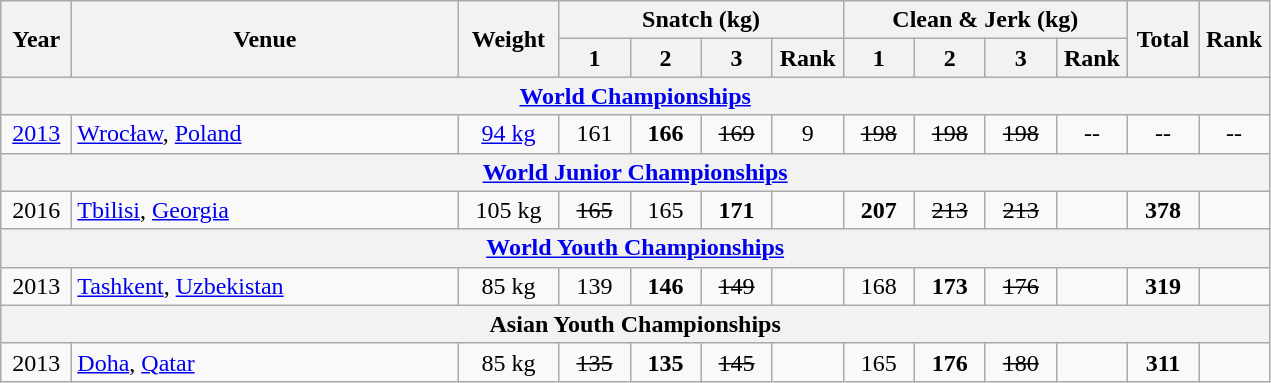<table class = "wikitable" style="text-align:center;">
<tr>
<th rowspan=2 width=40>Year</th>
<th rowspan=2 width=250>Venue</th>
<th rowspan=2 width=60>Weight</th>
<th colspan=4>Snatch (kg)</th>
<th colspan=4>Clean & Jerk (kg)</th>
<th rowspan=2 width=40>Total</th>
<th rowspan=2 width=40>Rank</th>
</tr>
<tr>
<th width=40>1</th>
<th width=40>2</th>
<th width=40>3</th>
<th width=40>Rank</th>
<th width=40>1</th>
<th width=40>2</th>
<th width=40>3</th>
<th width=40>Rank</th>
</tr>
<tr>
<th colspan=13><a href='#'>World Championships</a></th>
</tr>
<tr>
<td><a href='#'>2013</a></td>
<td align=left> <a href='#'>Wrocław</a>, <a href='#'>Poland</a></td>
<td><a href='#'>94 kg</a></td>
<td>161</td>
<td><strong>166</strong></td>
<td><s>169</s></td>
<td>9</td>
<td><s>198</s></td>
<td><s>198</s></td>
<td><s>198</s></td>
<td>--</td>
<td>--</td>
<td>--</td>
</tr>
<tr>
<th colspan=13><a href='#'>World Junior Championships</a></th>
</tr>
<tr>
<td>2016</td>
<td align=left> <a href='#'>Tbilisi</a>, <a href='#'>Georgia</a></td>
<td>105 kg</td>
<td><s>165</s></td>
<td>165</td>
<td><strong>171</strong></td>
<td><strong></strong></td>
<td><strong>207</strong></td>
<td><s>213</s></td>
<td><s>213</s></td>
<td><strong></strong></td>
<td><strong>378</strong></td>
<td><strong></strong></td>
</tr>
<tr>
<th colspan=13><a href='#'>World Youth Championships</a></th>
</tr>
<tr>
<td>2013</td>
<td align=left> <a href='#'>Tashkent</a>, <a href='#'>Uzbekistan</a></td>
<td>85 kg</td>
<td>139</td>
<td><strong>146</strong></td>
<td><s>149</s></td>
<td><strong></strong></td>
<td>168</td>
<td><strong>173</strong></td>
<td><s>176</s></td>
<td><strong></strong></td>
<td><strong>319</strong></td>
<td><strong></strong></td>
</tr>
<tr>
<th colspan=13>Asian Youth Championships</th>
</tr>
<tr>
<td>2013</td>
<td align=left> <a href='#'>Doha</a>, <a href='#'>Qatar</a></td>
<td>85 kg</td>
<td><s>135</s></td>
<td><strong>135</strong></td>
<td><s>145</s></td>
<td><strong></strong></td>
<td>165</td>
<td><strong>176</strong></td>
<td><s>180</s></td>
<td><strong></strong></td>
<td><strong>311</strong></td>
<td><strong></strong></td>
</tr>
</table>
